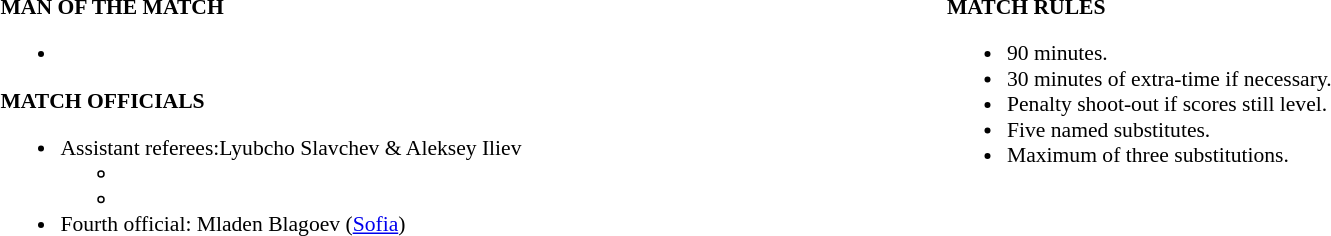<table width=100% style="font-size: 90%">
<tr>
<td width=50% valign=top><br><strong>MAN OF THE MATCH</strong><ul><li></li></ul><strong>MATCH OFFICIALS</strong><ul><li>Assistant referees:Lyubcho Slavchev & Aleksey Iliev<ul><li></li><li></li></ul></li><li>Fourth official: Mladen Blagoev (<a href='#'>Sofia</a>)</li></ul></td>
<td width=50% valign=top><br><strong>MATCH RULES</strong><ul><li>90 minutes.</li><li>30 minutes of extra-time if necessary.</li><li>Penalty shoot-out if scores still level.</li><li>Five named substitutes.</li><li>Maximum of three substitutions.</li></ul></td>
</tr>
</table>
